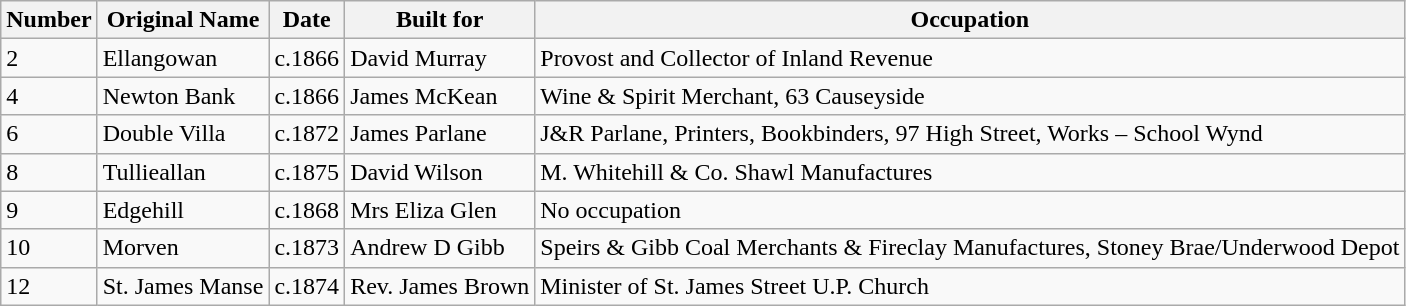<table class="wikitable">
<tr>
<th>Number</th>
<th>Original Name</th>
<th>Date</th>
<th>Built for</th>
<th>Occupation</th>
</tr>
<tr>
<td>2</td>
<td>Ellangowan</td>
<td>c.1866</td>
<td>David Murray</td>
<td>Provost and Collector of Inland Revenue</td>
</tr>
<tr>
<td>4</td>
<td>Newton Bank</td>
<td>c.1866</td>
<td>James McKean</td>
<td>Wine & Spirit Merchant, 63 Causeyside</td>
</tr>
<tr>
<td>6</td>
<td>Double Villa</td>
<td>c.1872</td>
<td>James Parlane</td>
<td>J&R Parlane, Printers, Bookbinders, 97 High Street, Works – School Wynd</td>
</tr>
<tr>
<td>8</td>
<td>Tullieallan</td>
<td>c.1875</td>
<td>David Wilson</td>
<td>M. Whitehill & Co. Shawl Manufactures</td>
</tr>
<tr>
<td>9</td>
<td>Edgehill</td>
<td>c.1868</td>
<td>Mrs Eliza Glen</td>
<td>No occupation</td>
</tr>
<tr>
<td>10</td>
<td>Morven</td>
<td>c.1873</td>
<td>Andrew D Gibb</td>
<td>Speirs & Gibb Coal Merchants & Fireclay Manufactures, Stoney Brae/Underwood Depot</td>
</tr>
<tr>
<td>12</td>
<td>St. James Manse</td>
<td>c.1874</td>
<td>Rev. James Brown</td>
<td>Minister of St. James Street U.P. Church</td>
</tr>
</table>
